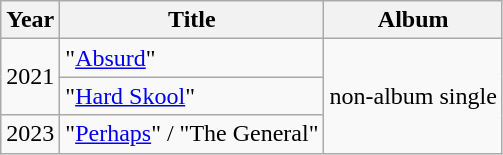<table class="wikitable">
<tr>
<th>Year</th>
<th>Title</th>
<th>Album</th>
</tr>
<tr>
<td rowspan="2">2021</td>
<td>"<a href='#'>Absurd</a>"</td>
<td rowspan="3">non-album single</td>
</tr>
<tr>
<td>"<a href='#'>Hard Skool</a>"</td>
</tr>
<tr>
<td>2023</td>
<td>"<a href='#'>Perhaps</a>" / "The General"</td>
</tr>
</table>
